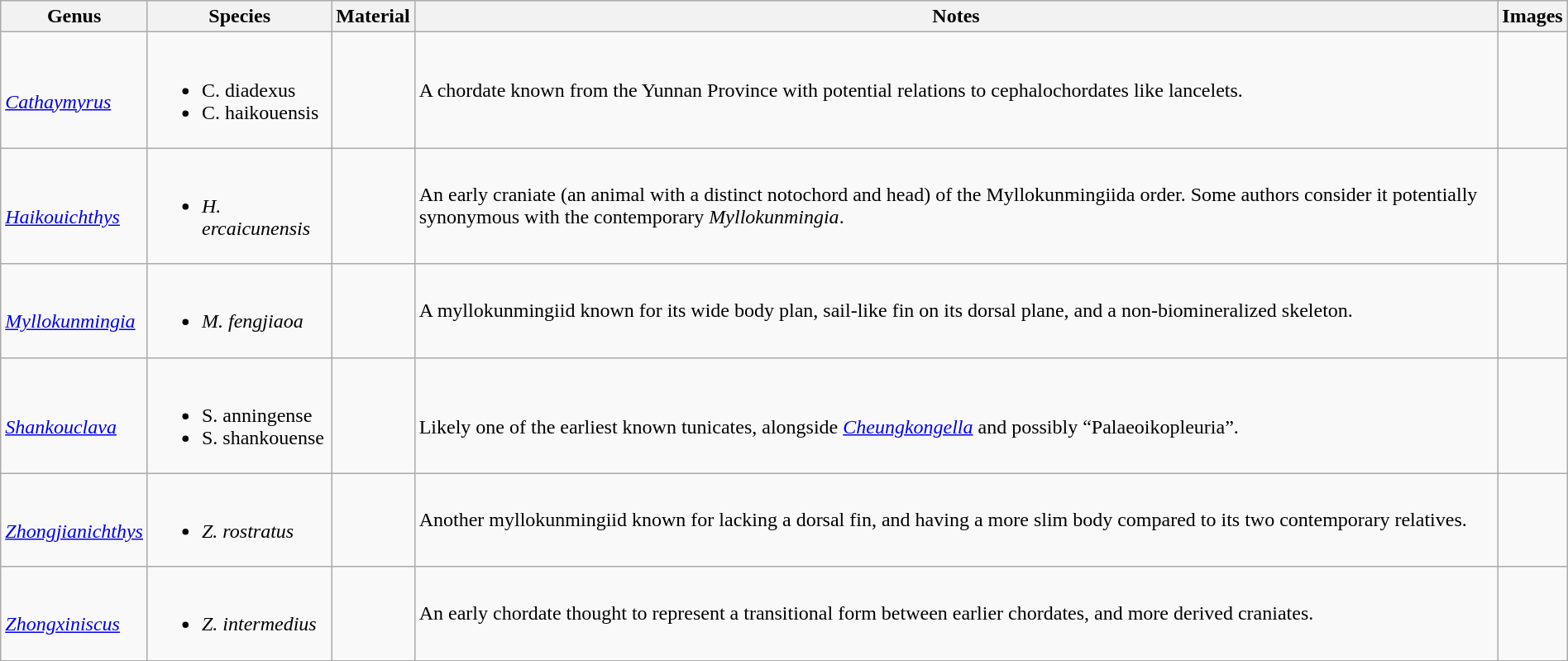<table class="wikitable" style="margin:auto;width:100%;">
<tr>
<th>Genus</th>
<th>Species</th>
<th>Material</th>
<th>Notes</th>
<th>Images</th>
</tr>
<tr>
<td><br><em><a href='#'>Cathaymyrus</a></em></td>
<td><br><ul><li>C. diadexus</li><li>C. haikouensis</li></ul></td>
<td></td>
<td>A chordate known from the Yunnan Province with potential relations to cephalochordates like lancelets.</td>
<td><br></td>
</tr>
<tr>
<td><br><em><a href='#'>Haikouichthys</a></em></td>
<td><br><ul><li><em>H. ercaicunensis</em></li></ul></td>
<td></td>
<td>An early craniate (an animal with a distinct notochord and head) of the Myllokunmingiida order. Some authors consider it potentially synonymous with the contemporary <em>Myllokunmingia</em>.</td>
<td><br></td>
</tr>
<tr>
<td><br><em><a href='#'>Myllokunmingia</a></em></td>
<td><br><ul><li><em>M. fengjiaoa</em></li></ul></td>
<td></td>
<td>A myllokunmingiid known for its wide body plan,  sail-like fin on its dorsal plane, and a non-biomineralized skeleton.</td>
<td><br></td>
</tr>
<tr>
<td><br><em><a href='#'>Shankouclava</a></em></td>
<td><br><ul><li>S. anningense</li><li>S. shankouense</li></ul></td>
<td></td>
<td><br>Likely one of the earliest known tunicates, alongside <em><a href='#'>Cheungkongella</a></em> and possibly “Palaeoikopleuria”.</td>
<td></td>
</tr>
<tr>
<td><br><em><a href='#'>Zhongjianichthys</a></em></td>
<td><br><ul><li><em>Z. rostratus</em></li></ul></td>
<td></td>
<td>Another myllokunmingiid known for lacking a dorsal fin, and having a more slim body compared to its two contemporary relatives.</td>
<td><br></td>
</tr>
<tr>
<td><br><em><a href='#'>Zhongxiniscus</a></em></td>
<td><br><ul><li><em>Z. intermedius</em></li></ul></td>
<td></td>
<td>An early chordate thought to represent a transitional form between earlier chordates, and more derived craniates.</td>
<td><br></td>
</tr>
</table>
